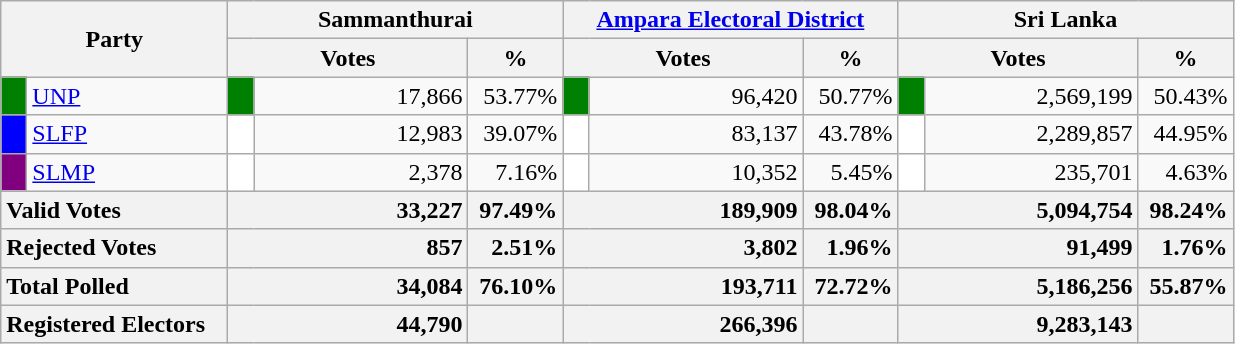<table class="wikitable">
<tr>
<th colspan="2" width="144px"rowspan="2">Party</th>
<th colspan="3" width="216px">Sammanthurai</th>
<th colspan="3" width="216px"><a href='#'>Ampara Electoral District</a></th>
<th colspan="3" width="216px">Sri Lanka</th>
</tr>
<tr>
<th colspan="2" width="144px">Votes</th>
<th>%</th>
<th colspan="2" width="144px">Votes</th>
<th>%</th>
<th colspan="2" width="144px">Votes</th>
<th>%</th>
</tr>
<tr>
<td style="background-color:green;" width="10px"></td>
<td style="text-align:left;"><a href='#'>UNP</a></td>
<td style="background-color:green;" width="10px"></td>
<td style="text-align:right;">17,866</td>
<td style="text-align:right;">53.77%</td>
<td style="background-color:green;" width="10px"></td>
<td style="text-align:right;">96,420</td>
<td style="text-align:right;">50.77%</td>
<td style="background-color:green;" width="10px"></td>
<td style="text-align:right;">2,569,199</td>
<td style="text-align:right;">50.43%</td>
</tr>
<tr>
<td style="background-color:blue;" width="10px"></td>
<td style="text-align:left;"><a href='#'>SLFP</a></td>
<td style="background-color:white;" width="10px"></td>
<td style="text-align:right;">12,983</td>
<td style="text-align:right;">39.07%</td>
<td style="background-color:white;" width="10px"></td>
<td style="text-align:right;">83,137</td>
<td style="text-align:right;">43.78%</td>
<td style="background-color:white;" width="10px"></td>
<td style="text-align:right;">2,289,857</td>
<td style="text-align:right;">44.95%</td>
</tr>
<tr>
<td style="background-color:purple;" width="10px"></td>
<td style="text-align:left;"><a href='#'>SLMP</a></td>
<td style="background-color:white;" width="10px"></td>
<td style="text-align:right;">2,378</td>
<td style="text-align:right;">7.16%</td>
<td style="background-color:white;" width="10px"></td>
<td style="text-align:right;">10,352</td>
<td style="text-align:right;">5.45%</td>
<td style="background-color:white;" width="10px"></td>
<td style="text-align:right;">235,701</td>
<td style="text-align:right;">4.63%</td>
</tr>
<tr>
<th colspan="2" width="144px"style="text-align:left;">Valid Votes</th>
<th style="text-align:right;"colspan="2" width="144px">33,227</th>
<th style="text-align:right;">97.49%</th>
<th style="text-align:right;"colspan="2" width="144px">189,909</th>
<th style="text-align:right;">98.04%</th>
<th style="text-align:right;"colspan="2" width="144px">5,094,754</th>
<th style="text-align:right;">98.24%</th>
</tr>
<tr>
<th colspan="2" width="144px"style="text-align:left;">Rejected Votes</th>
<th style="text-align:right;"colspan="2" width="144px">857</th>
<th style="text-align:right;">2.51%</th>
<th style="text-align:right;"colspan="2" width="144px">3,802</th>
<th style="text-align:right;">1.96%</th>
<th style="text-align:right;"colspan="2" width="144px">91,499</th>
<th style="text-align:right;">1.76%</th>
</tr>
<tr>
<th colspan="2" width="144px"style="text-align:left;">Total Polled</th>
<th style="text-align:right;"colspan="2" width="144px">34,084</th>
<th style="text-align:right;">76.10%</th>
<th style="text-align:right;"colspan="2" width="144px">193,711</th>
<th style="text-align:right;">72.72%</th>
<th style="text-align:right;"colspan="2" width="144px">5,186,256</th>
<th style="text-align:right;">55.87%</th>
</tr>
<tr>
<th colspan="2" width="144px"style="text-align:left;">Registered Electors</th>
<th style="text-align:right;"colspan="2" width="144px">44,790</th>
<th></th>
<th style="text-align:right;"colspan="2" width="144px">266,396</th>
<th></th>
<th style="text-align:right;"colspan="2" width="144px">9,283,143</th>
<th></th>
</tr>
</table>
